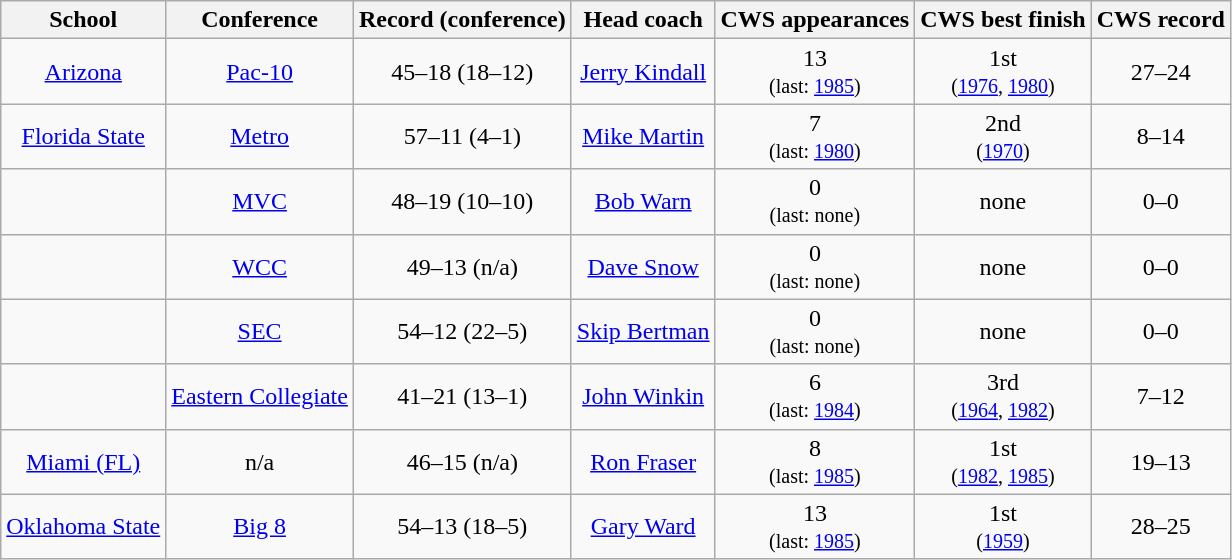<table class="wikitable">
<tr>
<th>School</th>
<th>Conference</th>
<th>Record (conference)</th>
<th>Head coach</th>
<th>CWS appearances</th>
<th>CWS best finish</th>
<th>CWS record</th>
</tr>
<tr align=center>
<td><a href='#'>Arizona</a></td>
<td><a href='#'>Pac-10</a></td>
<td>45–18 (18–12)</td>
<td><a href='#'>Jerry Kindall</a></td>
<td>13<br><small>(last: <a href='#'>1985</a>)</small></td>
<td>1st<br><small>(<a href='#'>1976</a>, <a href='#'>1980</a>)</small></td>
<td>27–24</td>
</tr>
<tr align=center>
<td><a href='#'>Florida State</a></td>
<td><a href='#'>Metro</a></td>
<td>57–11 (4–1)</td>
<td><a href='#'>Mike Martin</a></td>
<td>7<br><small>(last: <a href='#'>1980</a>)</small></td>
<td>2nd<br><small>(<a href='#'>1970</a>)</small></td>
<td>8–14</td>
</tr>
<tr align=center>
<td></td>
<td><a href='#'>MVC</a></td>
<td>48–19 (10–10)</td>
<td><a href='#'>Bob Warn</a></td>
<td>0<br><small>(last: none)</small></td>
<td>none</td>
<td>0–0</td>
</tr>
<tr align=center>
<td></td>
<td><a href='#'>WCC</a></td>
<td>49–13 (n/a)</td>
<td><a href='#'>Dave Snow</a></td>
<td>0<br><small>(last: none)</small></td>
<td>none</td>
<td>0–0</td>
</tr>
<tr align=center>
<td></td>
<td><a href='#'>SEC</a></td>
<td>54–12 (22–5)</td>
<td><a href='#'>Skip Bertman</a></td>
<td>0<br><small>(last: none)</small></td>
<td>none</td>
<td>0–0</td>
</tr>
<tr align=center>
<td></td>
<td><a href='#'>Eastern Collegiate</a></td>
<td>41–21 (13–1)</td>
<td><a href='#'>John Winkin</a></td>
<td>6<br><small>(last: <a href='#'>1984</a>)</small></td>
<td>3rd<br><small>(<a href='#'>1964</a>, <a href='#'>1982</a>)</small></td>
<td>7–12</td>
</tr>
<tr align=center>
<td><a href='#'>Miami (FL)</a></td>
<td>n/a</td>
<td>46–15 (n/a)</td>
<td><a href='#'>Ron Fraser</a></td>
<td>8<br><small>(last: <a href='#'>1985</a>)</small></td>
<td>1st<br><small>(<a href='#'>1982</a>, <a href='#'>1985</a>)</small></td>
<td>19–13</td>
</tr>
<tr align=center>
<td><a href='#'>Oklahoma State</a></td>
<td><a href='#'>Big 8</a></td>
<td>54–13 (18–5)</td>
<td><a href='#'>Gary Ward</a></td>
<td>13<br><small>(last: <a href='#'>1985</a>)</small></td>
<td>1st<br><small>(<a href='#'>1959</a>)</small></td>
<td>28–25</td>
</tr>
</table>
